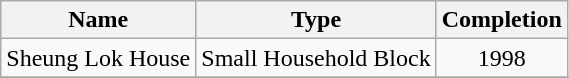<table class="wikitable" style="text-align: center">
<tr>
<th>Name</th>
<th>Type</th>
<th>Completion</th>
</tr>
<tr>
<td>Sheung Lok House</td>
<td rowspan="1">Small Household Block</td>
<td rowspan="1">1998</td>
</tr>
<tr>
</tr>
</table>
